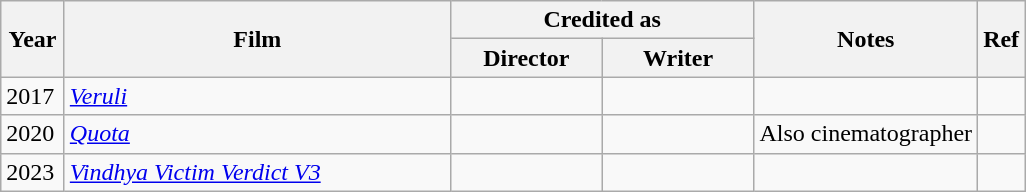<table class="wikitable sortable">
<tr>
<th rowspan="2" style="width:35px;">Year</th>
<th rowspan="2" style="width:250px;">Film</th>
<th colspan="2" style="width:195px;">Credited as</th>
<th rowspan="2" style="text-align:center;">Notes</th>
<th rowspan="2" class="unsortable" style="text-align:center;">Ref</th>
</tr>
<tr>
<th style="width:65px;">Director</th>
<th width="65">Writer</th>
</tr>
<tr>
<td>2017</td>
<td><em><a href='#'>Veruli</a></em></td>
<td style="text-align:center;"></td>
<td style="text-align:center;"></td>
<td></td>
<td></td>
</tr>
<tr>
<td>2020</td>
<td><em><a href='#'>Quota</a></em></td>
<td style="text-align:center;"></td>
<td style="text-align:center;"></td>
<td>Also cinematographer</td>
<td></td>
</tr>
<tr>
<td>2023</td>
<td><em><a href='#'>Vindhya Victim Verdict V3</a></em></td>
<td style="text-align:center;"></td>
<td style="text-align:center;"></td>
<td></td>
<td></td>
</tr>
</table>
